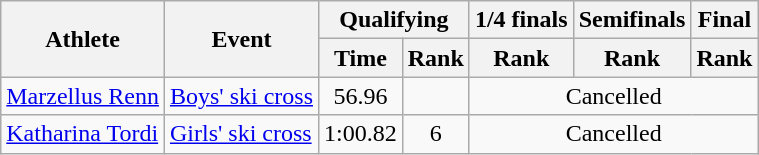<table class="wikitable">
<tr>
<th rowspan="2">Athlete</th>
<th rowspan="2">Event</th>
<th colspan="2">Qualifying</th>
<th colspan="1">1/4 finals</th>
<th colspan="1">Semifinals</th>
<th colspan="1">Final</th>
</tr>
<tr>
<th>Time</th>
<th>Rank</th>
<th>Rank</th>
<th>Rank</th>
<th>Rank</th>
</tr>
<tr>
<td><a href='#'>Marzellus Renn</a></td>
<td><a href='#'>Boys' ski cross</a></td>
<td align="center">56.96</td>
<td align="center"></td>
<td align="center" colspan=3>Cancelled</td>
</tr>
<tr>
<td><a href='#'>Katharina Tordi</a></td>
<td><a href='#'>Girls' ski cross</a></td>
<td align="center">1:00.82</td>
<td align="center">6</td>
<td align="center" colspan=3>Cancelled</td>
</tr>
</table>
